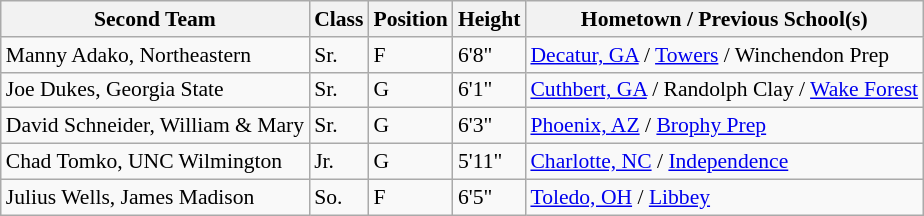<table class="wikitable" style="font-size:90%;">
<tr>
<th>Second Team</th>
<th>Class</th>
<th>Position</th>
<th>Height</th>
<th>Hometown / Previous School(s)</th>
</tr>
<tr>
<td>Manny Adako, Northeastern</td>
<td>Sr.</td>
<td>F</td>
<td>6'8"</td>
<td><a href='#'>Decatur, GA</a> / <a href='#'>Towers</a> / Winchendon Prep</td>
</tr>
<tr>
<td>Joe Dukes, Georgia State</td>
<td>Sr.</td>
<td>G</td>
<td>6'1"</td>
<td><a href='#'>Cuthbert, GA</a> / Randolph Clay / <a href='#'>Wake Forest</a></td>
</tr>
<tr>
<td>David Schneider, William & Mary</td>
<td>Sr.</td>
<td>G</td>
<td>6'3"</td>
<td><a href='#'>Phoenix, AZ</a> / <a href='#'>Brophy Prep</a></td>
</tr>
<tr>
<td>Chad Tomko, UNC Wilmington</td>
<td>Jr.</td>
<td>G</td>
<td>5'11"</td>
<td><a href='#'>Charlotte, NC</a> / <a href='#'>Independence</a></td>
</tr>
<tr>
<td>Julius Wells, James Madison</td>
<td>So.</td>
<td>F</td>
<td>6'5"</td>
<td><a href='#'>Toledo, OH</a> / <a href='#'>Libbey</a></td>
</tr>
</table>
